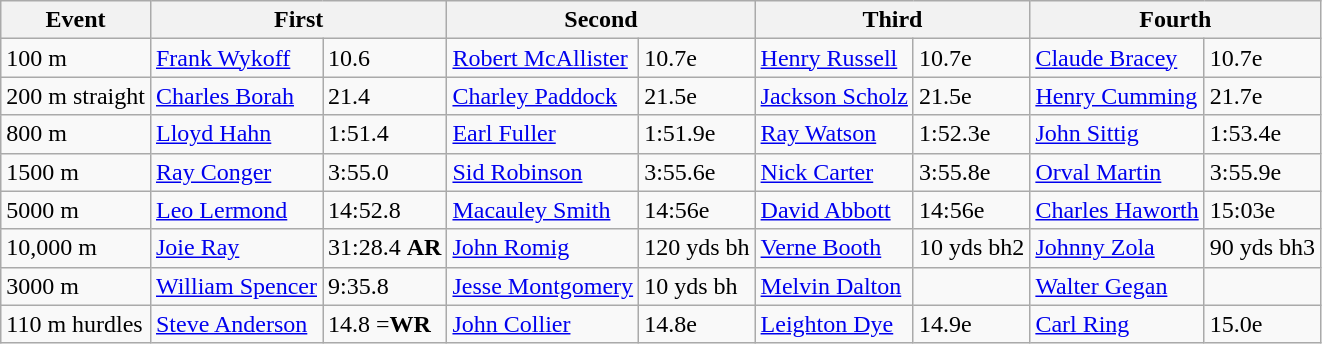<table class="wikitable plainrowheaders" border="1">
<tr style="text-align: center">
<th style="background: #f2f2f2">Event</th>
<th colspan="2" style="background: #f2f2f2">First</th>
<th colspan="2" style="background: #f2f2f2">Second</th>
<th colspan="2" style="background: #f2f2f2">Third</th>
<th colspan="2" style="background: #f2f2f2">Fourth</th>
</tr>
<tr>
<td>100 m</td>
<td><a href='#'>Frank Wykoff</a></td>
<td>10.6</td>
<td><a href='#'>Robert McAllister</a></td>
<td>10.7e</td>
<td><a href='#'>Henry Russell</a></td>
<td>10.7e</td>
<td><a href='#'>Claude Bracey</a></td>
<td>10.7e</td>
</tr>
<tr>
<td>200 m straight</td>
<td><a href='#'>Charles Borah</a></td>
<td>21.4</td>
<td><a href='#'>Charley Paddock</a></td>
<td>21.5e</td>
<td><a href='#'>Jackson Scholz</a></td>
<td>21.5e</td>
<td><a href='#'>Henry Cumming</a></td>
<td>21.7e</td>
</tr>
<tr>
<td>800 m</td>
<td><a href='#'>Lloyd Hahn</a></td>
<td>1:51.4 <strong></strong></td>
<td><a href='#'>Earl Fuller</a></td>
<td>1:51.9e</td>
<td><a href='#'>Ray Watson</a></td>
<td>1:52.3e</td>
<td><a href='#'>John Sittig</a></td>
<td>1:53.4e</td>
</tr>
<tr>
<td>1500 m</td>
<td><a href='#'>Ray Conger</a></td>
<td>3:55.0 <strong></strong></td>
<td><a href='#'>Sid Robinson</a></td>
<td>3:55.6e</td>
<td><a href='#'>Nick Carter</a></td>
<td>3:55.8e</td>
<td><a href='#'>Orval Martin</a></td>
<td>3:55.9e</td>
</tr>
<tr>
<td>5000 m</td>
<td><a href='#'>Leo Lermond</a></td>
<td>14:52.8</td>
<td><a href='#'>Macauley Smith</a></td>
<td>14:56e</td>
<td><a href='#'>David Abbott</a></td>
<td>14:56e</td>
<td><a href='#'>Charles Haworth</a></td>
<td>15:03e</td>
</tr>
<tr>
<td>10,000 m</td>
<td><a href='#'>Joie Ray</a></td>
<td>31:28.4 <strong>AR</strong></td>
<td><a href='#'>John Romig</a></td>
<td>120 yds bh</td>
<td><a href='#'>Verne Booth</a></td>
<td>10 yds bh2</td>
<td><a href='#'>Johnny Zola</a></td>
<td>90 yds bh3</td>
</tr>
<tr>
<td>3000 m </td>
<td><a href='#'>William Spencer</a></td>
<td>9:35.8</td>
<td><a href='#'>Jesse Montgomery</a></td>
<td>10 yds bh</td>
<td><a href='#'>Melvin Dalton</a></td>
<td></td>
<td><a href='#'>Walter Gegan</a></td>
<td></td>
</tr>
<tr>
<td>110 m hurdles</td>
<td><a href='#'>Steve Anderson</a></td>
<td>14.8 =<strong>WR</strong></td>
<td><a href='#'>John Collier</a></td>
<td>14.8e</td>
<td><a href='#'>Leighton Dye</a></td>
<td>14.9e</td>
<td><a href='#'>Carl Ring</a></td>
<td>15.0e</td>
</tr>
</table>
